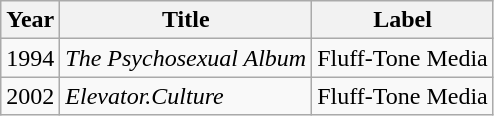<table class="wikitable">
<tr>
<th>Year</th>
<th>Title</th>
<th>Label</th>
</tr>
<tr>
<td>1994</td>
<td><em>The Psychosexual Album</em></td>
<td>Fluff-Tone Media</td>
</tr>
<tr>
<td>2002</td>
<td><em>Elevator.Culture</em></td>
<td>Fluff-Tone Media</td>
</tr>
</table>
